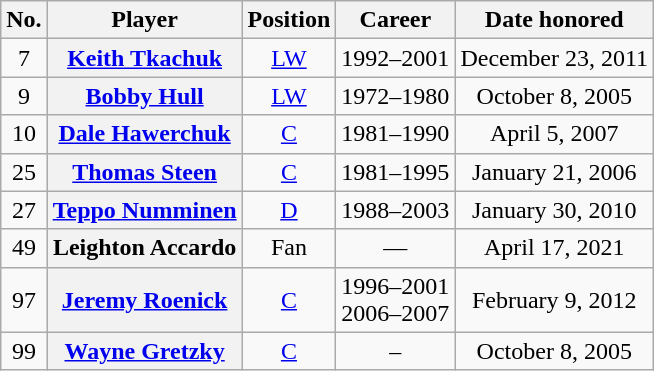<table class="wikitable sortable plainrowheaders" style="text-align:center">
<tr>
<th scope="col">No.</th>
<th scope="col">Player</th>
<th scope="col">Position</th>
<th scope="col">Career</th>
<th scope="col">Date honored</th>
</tr>
<tr>
<td>7</td>
<th scope="row"><a href='#'>Keith Tkachuk</a></th>
<td><a href='#'>LW</a></td>
<td>1992–2001</td>
<td>December 23, 2011</td>
</tr>
<tr>
<td>9</td>
<th scope="row"><a href='#'>Bobby Hull</a></th>
<td><a href='#'>LW</a></td>
<td>1972–1980</td>
<td>October 8, 2005</td>
</tr>
<tr>
<td>10</td>
<th scope="row"><a href='#'>Dale Hawerchuk</a></th>
<td><a href='#'>C</a></td>
<td>1981–1990</td>
<td>April 5, 2007</td>
</tr>
<tr>
<td>25</td>
<th scope="row"><a href='#'>Thomas Steen</a></th>
<td><a href='#'>C</a></td>
<td>1981–1995</td>
<td>January 21, 2006</td>
</tr>
<tr>
<td>27</td>
<th scope="row"><a href='#'>Teppo Numminen</a></th>
<td><a href='#'>D</a></td>
<td>1988–2003</td>
<td>January 30, 2010</td>
</tr>
<tr>
<td>49</td>
<th scope="row">Leighton Accardo</th>
<td>Fan</td>
<td>—</td>
<td>April 17, 2021</td>
</tr>
<tr>
<td>97</td>
<th scope="row"><a href='#'>Jeremy Roenick</a></th>
<td><a href='#'>C</a></td>
<td>1996–2001<br>2006–2007</td>
<td>February 9, 2012</td>
</tr>
<tr>
<td>99</td>
<th scope="row"><a href='#'>Wayne Gretzky</a></th>
<td><a href='#'>C</a></td>
<td>–</td>
<td>October 8, 2005</td>
</tr>
</table>
